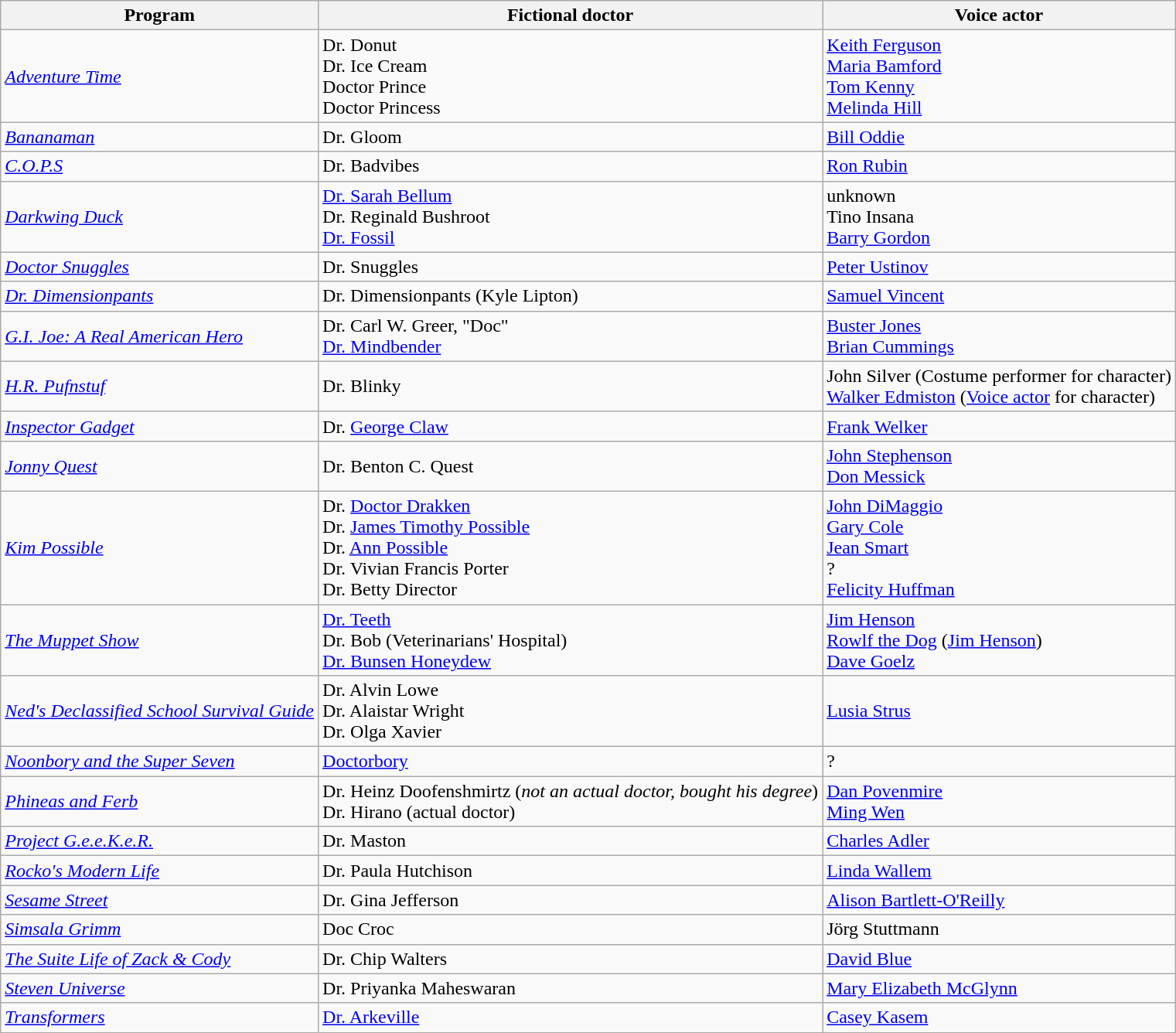<table class="wikitable">
<tr>
<th>Program</th>
<th>Fictional doctor</th>
<th>Voice actor</th>
</tr>
<tr>
<td><em><a href='#'>Adventure Time</a></em></td>
<td>Dr. Donut<br>Dr. Ice Cream<br>Doctor Prince<br>Doctor Princess</td>
<td><a href='#'>Keith Ferguson</a><br><a href='#'>Maria Bamford</a><br><a href='#'>Tom Kenny</a><br><a href='#'>Melinda Hill</a></td>
</tr>
<tr>
<td><em><a href='#'>Bananaman</a></em></td>
<td>Dr. Gloom</td>
<td><a href='#'>Bill Oddie</a></td>
</tr>
<tr>
<td><em><a href='#'>C.O.P.S</a></em></td>
<td>Dr. Badvibes</td>
<td><a href='#'>Ron Rubin</a></td>
</tr>
<tr>
<td><em><a href='#'>Darkwing Duck</a></em></td>
<td><a href='#'>Dr. Sarah Bellum</a><br>Dr. Reginald Bushroot<br> <a href='#'>Dr. Fossil</a></td>
<td>unknown<br>Tino Insana<br><a href='#'>Barry Gordon</a></td>
</tr>
<tr>
<td><em><a href='#'>Doctor Snuggles</a></em></td>
<td>Dr. Snuggles</td>
<td><a href='#'>Peter Ustinov</a></td>
</tr>
<tr>
<td><em><a href='#'>Dr. Dimensionpants</a></em></td>
<td>Dr. Dimensionpants (Kyle Lipton)</td>
<td><a href='#'>Samuel Vincent</a></td>
</tr>
<tr>
<td><em><a href='#'>G.I. Joe: A Real American Hero</a></em></td>
<td>Dr. Carl W. Greer, "Doc"<br><a href='#'>Dr. Mindbender</a></td>
<td><a href='#'>Buster Jones</a><br><a href='#'>Brian Cummings</a></td>
</tr>
<tr>
<td><em><a href='#'>H.R. Pufnstuf</a></em></td>
<td>Dr. Blinky</td>
<td>John Silver (Costume performer for character)<br><a href='#'>Walker Edmiston</a> (<a href='#'>Voice actor</a> for character)</td>
</tr>
<tr>
<td><em><a href='#'>Inspector Gadget</a></em></td>
<td>Dr. <a href='#'>George Claw</a></td>
<td><a href='#'>Frank Welker</a></td>
</tr>
<tr>
<td><em><a href='#'>Jonny Quest</a></em></td>
<td>Dr. Benton C. Quest</td>
<td><a href='#'>John Stephenson</a><br><a href='#'>Don Messick</a></td>
</tr>
<tr>
<td><em><a href='#'>Kim Possible</a></em></td>
<td>Dr. <a href='#'>Doctor Drakken</a><br>Dr. <a href='#'>James Timothy Possible</a><br>Dr. <a href='#'>Ann Possible</a><br>Dr. Vivian Francis Porter<br>Dr. Betty Director</td>
<td><a href='#'>John DiMaggio</a><br><a href='#'>Gary Cole</a><br><a href='#'>Jean Smart</a><br>?<br><a href='#'>Felicity Huffman</a></td>
</tr>
<tr>
<td><em><a href='#'>The Muppet Show</a></em></td>
<td><a href='#'>Dr. Teeth</a><br>Dr. Bob (Veterinarians' Hospital)<br> <a href='#'>Dr. Bunsen Honeydew</a></td>
<td><a href='#'>Jim Henson</a> <br> <a href='#'>Rowlf the Dog</a> (<a href='#'>Jim Henson</a>)<br> <a href='#'>Dave Goelz</a></td>
</tr>
<tr>
<td><em><a href='#'>Ned's Declassified School Survival Guide</a></em></td>
<td>Dr. Alvin Lowe<br>Dr. Alaistar Wright<br>Dr. Olga Xavier</td>
<td><a href='#'>Lusia Strus</a></td>
</tr>
<tr>
<td><em><a href='#'>Noonbory and the Super Seven</a></em></td>
<td><a href='#'>Doctorbory</a></td>
<td>?</td>
</tr>
<tr>
<td><em><a href='#'>Phineas and Ferb</a></em></td>
<td>Dr. Heinz Doofenshmirtz (<em>not an actual doctor, bought his degree</em>)<br>Dr. Hirano (actual doctor)</td>
<td><a href='#'>Dan Povenmire</a><br><a href='#'>Ming Wen</a></td>
</tr>
<tr>
<td><em><a href='#'>Project G.e.e.K.e.R.</a></em></td>
<td>Dr. Maston</td>
<td><a href='#'>Charles Adler</a></td>
</tr>
<tr>
<td><em><a href='#'>Rocko's Modern Life</a></em></td>
<td>Dr. Paula Hutchison</td>
<td><a href='#'>Linda Wallem</a></td>
</tr>
<tr>
<td><em><a href='#'>Sesame Street</a></em></td>
<td>Dr. Gina Jefferson</td>
<td><a href='#'>Alison Bartlett-O'Reilly</a></td>
</tr>
<tr>
<td><em><a href='#'>Simsala Grimm</a></em></td>
<td>Doc Croc</td>
<td>Jörg Stuttmann</td>
</tr>
<tr>
<td><em><a href='#'>The Suite Life of Zack & Cody</a></em></td>
<td>Dr. Chip Walters</td>
<td><a href='#'>David Blue</a></td>
</tr>
<tr>
<td><em><a href='#'>Steven Universe</a></em></td>
<td>Dr. Priyanka Maheswaran</td>
<td><a href='#'>Mary Elizabeth McGlynn</a></td>
</tr>
<tr>
<td><em><a href='#'>Transformers</a></em></td>
<td><a href='#'>Dr. Arkeville</a></td>
<td><a href='#'>Casey Kasem</a></td>
</tr>
</table>
